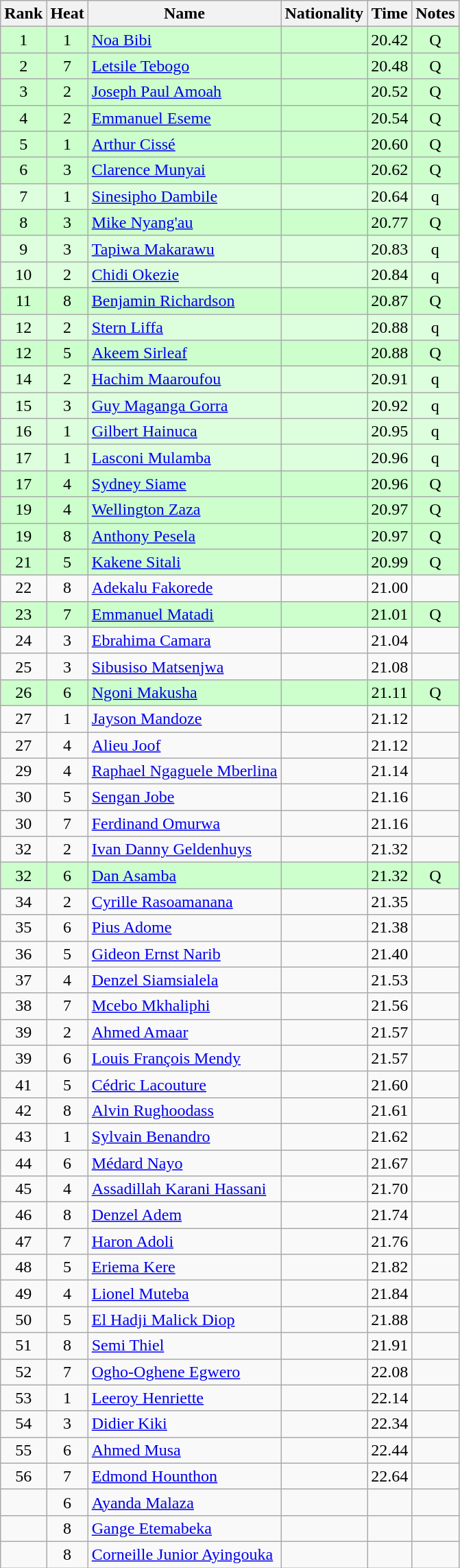<table class="wikitable sortable" style="text-align:center">
<tr>
<th>Rank</th>
<th>Heat</th>
<th>Name</th>
<th>Nationality</th>
<th>Time</th>
<th>Notes</th>
</tr>
<tr bgcolor=ccffcc>
<td>1</td>
<td>1</td>
<td align=left><a href='#'>Noa Bibi</a></td>
<td align=left></td>
<td>20.42</td>
<td>Q</td>
</tr>
<tr bgcolor=ccffcc>
<td>2</td>
<td>7</td>
<td align=left><a href='#'>Letsile Tebogo</a></td>
<td align=left></td>
<td>20.48</td>
<td>Q</td>
</tr>
<tr bgcolor=ccffcc>
<td>3</td>
<td>2</td>
<td align=left><a href='#'>Joseph Paul Amoah</a></td>
<td align=left></td>
<td>20.52</td>
<td>Q</td>
</tr>
<tr bgcolor=ccffcc>
<td>4</td>
<td>2</td>
<td align=left><a href='#'>Emmanuel Eseme</a></td>
<td align=left></td>
<td>20.54</td>
<td>Q</td>
</tr>
<tr bgcolor=ccffcc>
<td>5</td>
<td>1</td>
<td align=left><a href='#'>Arthur Cissé</a></td>
<td align=left></td>
<td>20.60</td>
<td>Q</td>
</tr>
<tr bgcolor=ccffcc>
<td>6</td>
<td>3</td>
<td align=left><a href='#'>Clarence Munyai</a></td>
<td align=left></td>
<td>20.62</td>
<td>Q</td>
</tr>
<tr bgcolor=ddffdd>
<td>7</td>
<td>1</td>
<td align=left><a href='#'>Sinesipho Dambile</a></td>
<td align=left></td>
<td>20.64</td>
<td>q</td>
</tr>
<tr bgcolor=ccffcc>
<td>8</td>
<td>3</td>
<td align=left><a href='#'>Mike Nyang'au</a></td>
<td align=left></td>
<td>20.77</td>
<td>Q</td>
</tr>
<tr bgcolor=ddffdd>
<td>9</td>
<td>3</td>
<td align=left><a href='#'>Tapiwa Makarawu</a></td>
<td align=left></td>
<td>20.83</td>
<td>q</td>
</tr>
<tr bgcolor=ddffdd>
<td>10</td>
<td>2</td>
<td align=left><a href='#'>Chidi Okezie</a></td>
<td align=left></td>
<td>20.84</td>
<td>q</td>
</tr>
<tr bgcolor=ccffcc>
<td>11</td>
<td>8</td>
<td align=left><a href='#'>Benjamin Richardson</a></td>
<td align=left></td>
<td>20.87</td>
<td>Q</td>
</tr>
<tr bgcolor=ddffdd>
<td>12</td>
<td>2</td>
<td align=left><a href='#'>Stern Liffa</a></td>
<td align=left></td>
<td>20.88</td>
<td>q</td>
</tr>
<tr bgcolor=ccffcc>
<td>12</td>
<td>5</td>
<td align=left><a href='#'>Akeem Sirleaf</a></td>
<td align=left></td>
<td>20.88</td>
<td>Q</td>
</tr>
<tr bgcolor=ddffdd>
<td>14</td>
<td>2</td>
<td align=left><a href='#'>Hachim Maaroufou</a></td>
<td align=left></td>
<td>20.91</td>
<td>q</td>
</tr>
<tr bgcolor=ddffdd>
<td>15</td>
<td>3</td>
<td align=left><a href='#'>Guy Maganga Gorra</a></td>
<td align=left></td>
<td>20.92</td>
<td>q</td>
</tr>
<tr bgcolor=ddffdd>
<td>16</td>
<td>1</td>
<td align=left><a href='#'>Gilbert Hainuca</a></td>
<td align=left></td>
<td>20.95</td>
<td>q</td>
</tr>
<tr bgcolor=ddffdd>
<td>17</td>
<td>1</td>
<td align=left><a href='#'>Lasconi Mulamba</a></td>
<td align=left></td>
<td>20.96</td>
<td>q</td>
</tr>
<tr bgcolor=ccffcc>
<td>17</td>
<td>4</td>
<td align=left><a href='#'>Sydney Siame</a></td>
<td align=left></td>
<td>20.96</td>
<td>Q</td>
</tr>
<tr bgcolor=ccffcc>
<td>19</td>
<td>4</td>
<td align=left><a href='#'>Wellington Zaza</a></td>
<td align=left></td>
<td>20.97</td>
<td>Q</td>
</tr>
<tr bgcolor=ccffcc>
<td>19</td>
<td>8</td>
<td align=left><a href='#'>Anthony Pesela</a></td>
<td align=left></td>
<td>20.97</td>
<td>Q</td>
</tr>
<tr bgcolor=ccffcc>
<td>21</td>
<td>5</td>
<td align=left><a href='#'>Kakene Sitali</a></td>
<td align=left></td>
<td>20.99</td>
<td>Q</td>
</tr>
<tr>
<td>22</td>
<td>8</td>
<td align=left><a href='#'>Adekalu Fakorede</a></td>
<td align=left></td>
<td>21.00</td>
<td></td>
</tr>
<tr bgcolor=ccffcc>
<td>23</td>
<td>7</td>
<td align=left><a href='#'>Emmanuel Matadi</a></td>
<td align=left></td>
<td>21.01</td>
<td>Q</td>
</tr>
<tr>
<td>24</td>
<td>3</td>
<td align=left><a href='#'>Ebrahima Camara</a></td>
<td align=left></td>
<td>21.04</td>
<td></td>
</tr>
<tr>
<td>25</td>
<td>3</td>
<td align=left><a href='#'>Sibusiso Matsenjwa</a></td>
<td align=left></td>
<td>21.08</td>
<td></td>
</tr>
<tr bgcolor=ccffcc>
<td>26</td>
<td>6</td>
<td align=left><a href='#'>Ngoni Makusha</a></td>
<td align=left></td>
<td>21.11</td>
<td>Q</td>
</tr>
<tr>
<td>27</td>
<td>1</td>
<td align=left><a href='#'>Jayson Mandoze</a></td>
<td align=left></td>
<td>21.12</td>
<td></td>
</tr>
<tr>
<td>27</td>
<td>4</td>
<td align=left><a href='#'>Alieu Joof</a></td>
<td align=left></td>
<td>21.12</td>
<td></td>
</tr>
<tr>
<td>29</td>
<td>4</td>
<td align=left><a href='#'>Raphael Ngaguele Mberlina</a></td>
<td align=left></td>
<td>21.14</td>
<td></td>
</tr>
<tr>
<td>30</td>
<td>5</td>
<td align=left><a href='#'>Sengan Jobe</a></td>
<td align=left></td>
<td>21.16</td>
<td></td>
</tr>
<tr>
<td>30</td>
<td>7</td>
<td align=left><a href='#'>Ferdinand Omurwa</a></td>
<td align=left></td>
<td>21.16</td>
<td></td>
</tr>
<tr>
<td>32</td>
<td>2</td>
<td align=left><a href='#'>Ivan Danny Geldenhuys</a></td>
<td align=left></td>
<td>21.32</td>
<td></td>
</tr>
<tr bgcolor=ccffcc>
<td>32</td>
<td>6</td>
<td align=left><a href='#'>Dan Asamba</a></td>
<td align=left></td>
<td>21.32</td>
<td>Q</td>
</tr>
<tr>
<td>34</td>
<td>2</td>
<td align=left><a href='#'>Cyrille Rasoamanana</a></td>
<td align=left></td>
<td>21.35</td>
<td></td>
</tr>
<tr>
<td>35</td>
<td>6</td>
<td align=left><a href='#'>Pius Adome</a></td>
<td align=left></td>
<td>21.38</td>
<td></td>
</tr>
<tr>
<td>36</td>
<td>5</td>
<td align=left><a href='#'>Gideon Ernst Narib</a></td>
<td align=left></td>
<td>21.40</td>
<td></td>
</tr>
<tr>
<td>37</td>
<td>4</td>
<td align=left><a href='#'>Denzel Siamsialela</a></td>
<td align=left></td>
<td>21.53</td>
<td></td>
</tr>
<tr>
<td>38</td>
<td>7</td>
<td align=left><a href='#'>Mcebo Mkhaliphi</a></td>
<td align=left></td>
<td>21.56</td>
<td></td>
</tr>
<tr>
<td>39</td>
<td>2</td>
<td align=left><a href='#'>Ahmed Amaar</a></td>
<td align=left></td>
<td>21.57</td>
<td></td>
</tr>
<tr>
<td>39</td>
<td>6</td>
<td align=left><a href='#'>Louis François Mendy</a></td>
<td align=left></td>
<td>21.57</td>
<td></td>
</tr>
<tr>
<td>41</td>
<td>5</td>
<td align=left><a href='#'>Cédric Lacouture</a></td>
<td align=left></td>
<td>21.60</td>
<td></td>
</tr>
<tr>
<td>42</td>
<td>8</td>
<td align=left><a href='#'>Alvin Rughoodass</a></td>
<td align=left></td>
<td>21.61</td>
<td></td>
</tr>
<tr>
<td>43</td>
<td>1</td>
<td align=left><a href='#'>Sylvain Benandro</a></td>
<td align=left></td>
<td>21.62</td>
<td></td>
</tr>
<tr>
<td>44</td>
<td>6</td>
<td align=left><a href='#'>Médard Nayo</a></td>
<td align=left></td>
<td>21.67</td>
<td></td>
</tr>
<tr>
<td>45</td>
<td>4</td>
<td align=left><a href='#'>Assadillah Karani Hassani</a></td>
<td align=left></td>
<td>21.70</td>
<td></td>
</tr>
<tr>
<td>46</td>
<td>8</td>
<td align=left><a href='#'>Denzel Adem</a></td>
<td align=left></td>
<td>21.74</td>
<td></td>
</tr>
<tr>
<td>47</td>
<td>7</td>
<td align=left><a href='#'>Haron Adoli</a></td>
<td align=left></td>
<td>21.76</td>
<td></td>
</tr>
<tr>
<td>48</td>
<td>5</td>
<td align=left><a href='#'>Eriema Kere</a></td>
<td align=left></td>
<td>21.82</td>
<td></td>
</tr>
<tr>
<td>49</td>
<td>4</td>
<td align=left><a href='#'>Lionel Muteba</a></td>
<td align=left></td>
<td>21.84</td>
<td></td>
</tr>
<tr>
<td>50</td>
<td>5</td>
<td align=left><a href='#'>El Hadji Malick Diop</a></td>
<td align=left></td>
<td>21.88</td>
<td></td>
</tr>
<tr>
<td>51</td>
<td>8</td>
<td align=left><a href='#'>Semi Thiel</a></td>
<td align=left></td>
<td>21.91</td>
<td></td>
</tr>
<tr>
<td>52</td>
<td>7</td>
<td align=left><a href='#'>Ogho-Oghene Egwero</a></td>
<td align=left></td>
<td>22.08</td>
<td></td>
</tr>
<tr>
<td>53</td>
<td>1</td>
<td align=left><a href='#'>Leeroy Henriette</a></td>
<td align=left></td>
<td>22.14</td>
<td></td>
</tr>
<tr>
<td>54</td>
<td>3</td>
<td align=left><a href='#'>Didier Kiki</a></td>
<td align=left></td>
<td>22.34</td>
<td></td>
</tr>
<tr>
<td>55</td>
<td>6</td>
<td align=left><a href='#'>Ahmed Musa</a></td>
<td align=left></td>
<td>22.44</td>
<td></td>
</tr>
<tr>
<td>56</td>
<td>7</td>
<td align=left><a href='#'>Edmond Hounthon</a></td>
<td align=left></td>
<td>22.64</td>
<td></td>
</tr>
<tr>
<td></td>
<td>6</td>
<td align=left><a href='#'>Ayanda Malaza</a></td>
<td align=left></td>
<td></td>
<td></td>
</tr>
<tr>
<td></td>
<td>8</td>
<td align=left><a href='#'>Gange Etemabeka</a></td>
<td align=left></td>
<td></td>
<td></td>
</tr>
<tr>
<td></td>
<td>8</td>
<td align=left><a href='#'>Corneille Junior Ayingouka</a></td>
<td align=left></td>
<td></td>
<td></td>
</tr>
</table>
